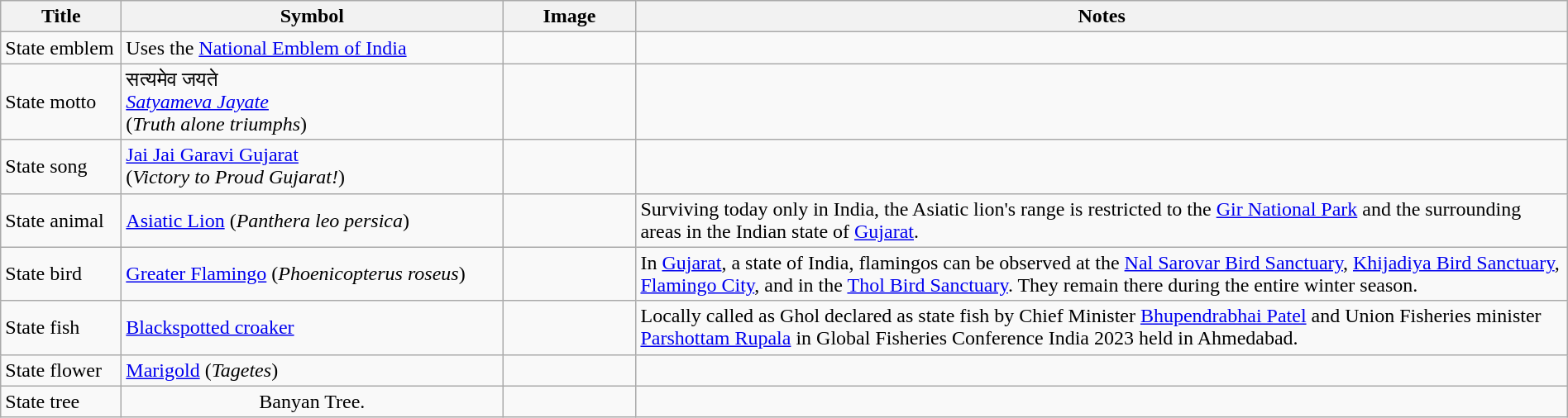<table class="wikitable" style="width: 100%;">
<tr>
<th width=90>Title</th>
<th style="width:300px;">Symbol</th>
<th width=100>Image</th>
<th>Notes</th>
</tr>
<tr>
<td>State emblem</td>
<td>Uses the <a href='#'>National Emblem of India</a></td>
<td style="text-align:center;"></td>
<td></td>
</tr>
<tr>
<td>State motto</td>
<td>सत्यमेव जयते<br> <em><a href='#'>Satyameva Jayate</a></em><br> (<em>Truth alone triumphs</em>)</td>
<td></td>
<td></td>
</tr>
<tr>
<td>State song</td>
<td><a href='#'>Jai Jai Garavi Gujarat</a> <br> (<em>Victory to Proud Gujarat!</em>)</td>
<td style="text-align:center;"></td>
<td></td>
</tr>
<tr>
<td>State animal</td>
<td><a href='#'>Asiatic Lion</a> (<em>Panthera leo persica</em>)</td>
<td></td>
<td>Surviving today only in India, the Asiatic lion's range is restricted to the <a href='#'>Gir National Park</a> and the surrounding areas in the Indian state of <a href='#'>Gujarat</a>.</td>
</tr>
<tr>
<td>State bird</td>
<td><a href='#'>Greater Flamingo</a> (<em>Phoenicopterus roseus</em>)</td>
<td style="text-align:center"></td>
<td>In <a href='#'>Gujarat</a>, a state of India, flamingos can be observed at the <a href='#'>Nal Sarovar Bird Sanctuary</a>, <a href='#'>Khijadiya Bird Sanctuary</a>, <a href='#'>Flamingo City</a>, and in the <a href='#'>Thol Bird Sanctuary</a>. They remain there during the entire winter season.</td>
</tr>
<tr>
<td>State fish</td>
<td><a href='#'>Blackspotted croaker</a></td>
<td></td>
<td>Locally called as Ghol declared as state fish by Chief Minister <a href='#'>Bhupendrabhai Patel</a> and Union Fisheries minister <a href='#'>Parshottam Rupala</a> in Global Fisheries Conference India 2023 held in Ahmedabad.</td>
</tr>
<tr>
<td>State flower</td>
<td><a href='#'>Marigold</a> (<em>Tagetes</em>)</td>
<td></td>
<td></td>
</tr>
<tr>
<td>State tree</td>
<td style="text-align:center; text-align:center;">Banyan Tree.</td>
<td></td>
<td></td>
</tr>
</table>
